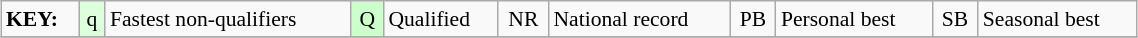<table class="wikitable" style="margin:0.5em auto; font-size:90%;position:relative;" width=60%>
<tr>
<td><strong>KEY:</strong></td>
<td bgcolor=ddffdd align=center>q</td>
<td>Fastest non-qualifiers</td>
<td bgcolor=ccffcc align=center>Q</td>
<td>Qualified</td>
<td align=center>NR</td>
<td>National record</td>
<td align=center>PB</td>
<td>Personal best</td>
<td align=center>SB</td>
<td>Seasonal best</td>
</tr>
<tr>
</tr>
</table>
